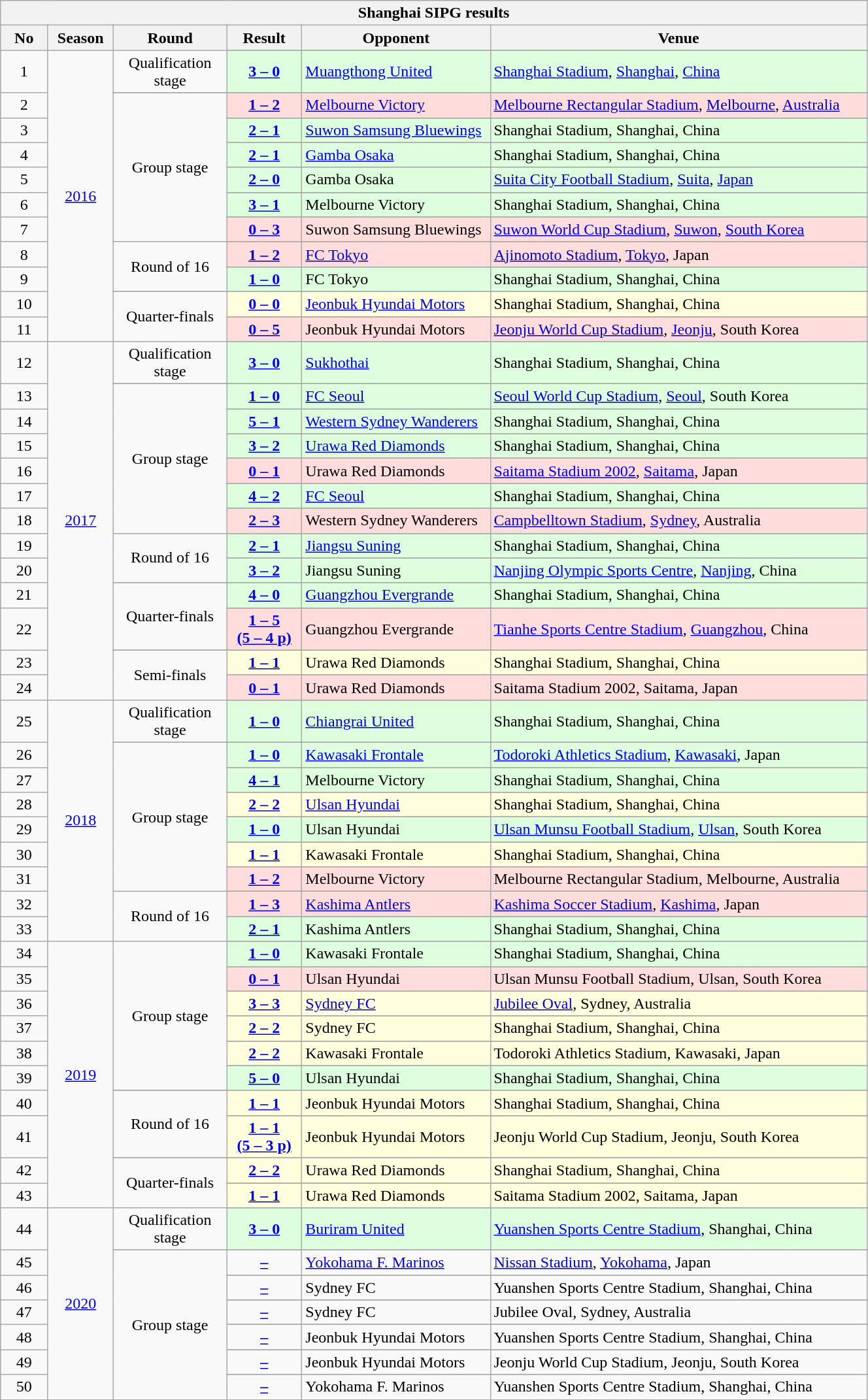<table width=70% class="wikitable sortable collapsible collapsed" style="text-align:">
<tr>
<th colspan=6>Shanghai SIPG results</th>
</tr>
<tr>
<th width=5%>No</th>
<th width=7%>Season</th>
<th width=12%>Round</th>
<th width=8%>Result</th>
<th width=20%>Opponent</th>
<th width=40%>Venue</th>
</tr>
<tr>
<td rowspan=2 align=center>1</td>
<td rowspan=22 align=center><a href='#'>2016</a></td>
<td rowspan=2 align=center>Qualification stage</td>
</tr>
<tr bgcolor=#ddffdd>
<td align=center><a href='#'><strong>3 – 0</strong></a></td>
<td> <a href='#'>Muangthong United</a></td>
<td><a href='#'>Shanghai Stadium</a>, <a href='#'>Shanghai</a>, <a href='#'>China</a></td>
</tr>
<tr>
<td rowspan=2 align=center>2</td>
</tr>
<tr>
<td rowspan=12 align=center>Group stage</td>
<td bgcolor=#ffdddd align=center><a href='#'><strong>1 – 2</strong></a></td>
<td bgcolor=#ffdddd> <a href='#'>Melbourne Victory</a></td>
<td bgcolor=#ffdddd><a href='#'>Melbourne Rectangular Stadium</a>, <a href='#'>Melbourne</a>, <a href='#'>Australia</a></td>
</tr>
<tr>
<td rowspan=2 align=center>3</td>
</tr>
<tr bgcolor=#ddffdd>
<td align=center><a href='#'><strong>2 – 1</strong></a></td>
<td> <a href='#'>Suwon Samsung Bluewings</a></td>
<td>Shanghai Stadium, Shanghai, China</td>
</tr>
<tr>
<td rowspan=2 align=center>4</td>
</tr>
<tr bgcolor=#ddffdd>
<td align=center><a href='#'><strong>2 – 1</strong></a></td>
<td> <a href='#'>Gamba Osaka</a></td>
<td>Shanghai Stadium, Shanghai, China</td>
</tr>
<tr>
<td rowspan=2 align=center>5</td>
</tr>
<tr bgcolor=#ddffdd>
<td align=center><a href='#'><strong>2 – 0</strong></a></td>
<td> Gamba Osaka</td>
<td><a href='#'>Suita City Football Stadium</a>, <a href='#'>Suita</a>, <a href='#'>Japan</a></td>
</tr>
<tr>
<td rowspan=2 align=center>6</td>
</tr>
<tr bgcolor=#ddffdd>
<td align=center><a href='#'><strong>3 – 1</strong></a></td>
<td> Melbourne Victory</td>
<td>Shanghai Stadium, Shanghai, China</td>
</tr>
<tr>
<td rowspan=2 align=center>7</td>
</tr>
<tr bgcolor=#ffdddd>
<td align=center><a href='#'><strong>0 – 3</strong></a></td>
<td> Suwon Samsung Bluewings</td>
<td><a href='#'>Suwon World Cup Stadium</a>, <a href='#'>Suwon</a>, <a href='#'>South Korea</a></td>
</tr>
<tr>
<td rowspan=2 align=center>8</td>
</tr>
<tr>
<td rowspan=3 align=center>Round of 16</td>
<td bgcolor=#ffdddd align=center><a href='#'><strong>1 – 2</strong></a></td>
<td bgcolor=#ffdddd> <a href='#'>FC Tokyo</a></td>
<td bgcolor=#ffdddd><a href='#'>Ajinomoto Stadium</a>, <a href='#'>Tokyo</a>, Japan</td>
</tr>
<tr>
<td rowspan=2 align=center>9</td>
</tr>
<tr bgcolor=#ddffdd>
<td align=center><a href='#'><strong>1 – 0</strong></a></td>
<td> FC Tokyo</td>
<td>Shanghai Stadium, Shanghai, China</td>
</tr>
<tr>
<td rowspan=2 align=center>10</td>
</tr>
<tr>
<td rowspan=3 align=center>Quarter-finals</td>
<td bgcolor=#ffffdd align=center><a href='#'><strong>0 – 0</strong></a></td>
<td bgcolor=#ffffdd> <a href='#'>Jeonbuk Hyundai Motors</a></td>
<td bgcolor=#ffffdd>Shanghai Stadium, Shanghai, China</td>
</tr>
<tr>
<td rowspan=2 align=center>11</td>
</tr>
<tr bgcolor=#ffdddd>
<td align=center><a href='#'><strong>0 – 5</strong></a></td>
<td> Jeonbuk Hyundai Motors</td>
<td><a href='#'>Jeonju World Cup Stadium</a>, <a href='#'>Jeonju</a>, South Korea</td>
</tr>
<tr>
<td rowspan=2 align=center>12</td>
<td rowspan=26 align=center><a href='#'>2017</a></td>
<td rowspan=2 align=center>Qualification stage</td>
</tr>
<tr bgcolor=#ddffdd>
<td align=center><a href='#'><strong>3 – 0</strong></a></td>
<td> <a href='#'>Sukhothai</a></td>
<td>Shanghai Stadium, Shanghai, China</td>
</tr>
<tr>
<td rowspan=2 align=center>13</td>
</tr>
<tr>
<td rowspan=12 align=center>Group stage</td>
<td bgcolor=#ddffdd align=center><a href='#'><strong>1 – 0</strong></a></td>
<td bgcolor=#ddffdd> <a href='#'>FC Seoul</a></td>
<td bgcolor=#ddffdd><a href='#'>Seoul World Cup Stadium</a>, <a href='#'>Seoul</a>, South Korea</td>
</tr>
<tr>
<td rowspan=2 align=center>14</td>
</tr>
<tr bgcolor=#ddffdd>
<td align=center><a href='#'><strong>5 – 1</strong></a></td>
<td> <a href='#'>Western Sydney Wanderers</a></td>
<td>Shanghai Stadium, Shanghai, China</td>
</tr>
<tr>
<td rowspan=2 align=center>15</td>
</tr>
<tr bgcolor=#ddffdd>
<td align=center><a href='#'><strong>3 – 2</strong></a></td>
<td> <a href='#'>Urawa Red Diamonds</a></td>
<td>Shanghai Stadium, Shanghai, China</td>
</tr>
<tr>
<td rowspan=2 align=center>16</td>
</tr>
<tr bgcolor=#ffdddd>
<td align=center><a href='#'><strong>0 – 1</strong></a></td>
<td> Urawa Red Diamonds</td>
<td><a href='#'>Saitama Stadium 2002</a>, <a href='#'>Saitama</a>, Japan</td>
</tr>
<tr>
<td rowspan=2 align=center>17</td>
</tr>
<tr bgcolor=#ddffdd>
<td align=center><a href='#'><strong>4 – 2</strong></a></td>
<td> <a href='#'>FC Seoul</a></td>
<td>Shanghai Stadium, Shanghai, China</td>
</tr>
<tr>
<td rowspan=2 align=center>18</td>
</tr>
<tr bgcolor=#ffdddd>
<td align=center><a href='#'><strong>2 – 3</strong></a></td>
<td> Western Sydney Wanderers</td>
<td><a href='#'>Campbelltown Stadium</a>, <a href='#'>Sydney</a>, Australia</td>
</tr>
<tr>
<td rowspan=2 align=center>19</td>
</tr>
<tr>
<td rowspan=3 align=center>Round of 16</td>
<td bgcolor=#ddffdd align=center><a href='#'><strong>2 – 1</strong></a></td>
<td bgcolor=#ddffdd> <a href='#'>Jiangsu Suning</a></td>
<td bgcolor=#ddffdd>Shanghai Stadium, Shanghai, China</td>
</tr>
<tr>
<td rowspan=2 align=center>20</td>
</tr>
<tr bgcolor=#ddffdd>
<td align=center><a href='#'><strong>3 – 2</strong></a></td>
<td> Jiangsu Suning</td>
<td><a href='#'>Nanjing Olympic Sports Centre</a>, <a href='#'>Nanjing</a>, China</td>
</tr>
<tr>
<td rowspan=2 align=center>21</td>
</tr>
<tr>
<td rowspan=3 align=center>Quarter-finals</td>
<td bgcolor=#ddffdd align=center><a href='#'><strong>4 – 0</strong></a></td>
<td bgcolor=#ddffdd> <a href='#'>Guangzhou Evergrande</a></td>
<td bgcolor=#ddffdd>Shanghai Stadium, Shanghai, China</td>
</tr>
<tr>
<td rowspan=2 align=center>22</td>
</tr>
<tr bgcolor=#ffdddd>
<td align=center><a href='#'><strong>1 – 5<br>(5 – 4 p)</strong></a></td>
<td> Guangzhou Evergrande</td>
<td><a href='#'>Tianhe Sports Centre Stadium</a>, <a href='#'>Guangzhou</a>, China</td>
</tr>
<tr>
<td rowspan=2 align=center>23</td>
</tr>
<tr>
<td rowspan=3 align=center>Semi-finals</td>
<td bgcolor=#ffffdd align=center><a href='#'><strong>1 – 1</strong></a></td>
<td bgcolor=#ffffdd> Urawa Red Diamonds</td>
<td bgcolor=#ffffdd>Shanghai Stadium, Shanghai, China</td>
</tr>
<tr>
<td rowspan=2 align=center>24</td>
</tr>
<tr bgcolor=#ffdddd>
<td align=center><a href='#'><strong>0 – 1</strong></a></td>
<td> Urawa Red Diamonds</td>
<td>Saitama Stadium 2002, Saitama, Japan</td>
</tr>
<tr>
<td rowspan=2 align=center>25</td>
<td rowspan=18 align=center><a href='#'>2018</a></td>
<td rowspan=2 align=center>Qualification stage</td>
</tr>
<tr bgcolor=#ddffdd>
<td align=center><a href='#'><strong>1 – 0</strong></a></td>
<td> <a href='#'>Chiangrai United</a></td>
<td>Shanghai Stadium, Shanghai, China</td>
</tr>
<tr>
<td rowspan=2 align=center>26</td>
</tr>
<tr>
<td rowspan=12 align=center>Group stage</td>
<td bgcolor=#ddffdd align=center><a href='#'><strong>1 – 0</strong></a></td>
<td bgcolor=#ddffdd> <a href='#'>Kawasaki Frontale</a></td>
<td bgcolor=#ddffdd><a href='#'>Todoroki Athletics Stadium</a>, <a href='#'>Kawasaki</a>, Japan</td>
</tr>
<tr>
<td rowspan=2 align=center>27</td>
</tr>
<tr bgcolor=#ddffdd>
<td align=center><a href='#'><strong>4 – 1</strong></a></td>
<td> Melbourne Victory</td>
<td>Shanghai Stadium, Shanghai, China</td>
</tr>
<tr>
<td rowspan=2 align=center>28</td>
</tr>
<tr bgcolor=#ffffdd>
<td align=center><a href='#'><strong>2 – 2</strong></a></td>
<td> <a href='#'>Ulsan Hyundai</a></td>
<td>Shanghai Stadium, Shanghai, China</td>
</tr>
<tr>
<td rowspan=2 align=center>29</td>
</tr>
<tr bgcolor=#ddffdd>
<td align=center><a href='#'><strong>1 – 0</strong></a></td>
<td> Ulsan Hyundai</td>
<td><a href='#'>Ulsan Munsu Football Stadium</a>, <a href='#'>Ulsan</a>, South Korea</td>
</tr>
<tr>
<td rowspan=2 align=center>30</td>
</tr>
<tr bgcolor=#ffffdd>
<td align=center><a href='#'><strong>1 – 1</strong></a></td>
<td> Kawasaki Frontale</td>
<td>Shanghai Stadium, Shanghai, China</td>
</tr>
<tr>
<td rowspan=2 align=center>31</td>
</tr>
<tr bgcolor=#ffdddd>
<td align=center><a href='#'><strong>1 – 2</strong></a></td>
<td> Melbourne Victory</td>
<td>Melbourne Rectangular Stadium, Melbourne, Australia</td>
</tr>
<tr>
<td rowspan=2 align=center>32</td>
</tr>
<tr>
<td rowspan=3 align=center>Round of 16</td>
<td align=center bgcolor=#ffdddd><a href='#'><strong>1 – 3</strong></a></td>
<td bgcolor=#ffdddd> <a href='#'>Kashima Antlers</a></td>
<td bgcolor=#ffdddd><a href='#'>Kashima Soccer Stadium</a>, <a href='#'>Kashima</a>, Japan</td>
</tr>
<tr>
<td rowspan=2 align=center>33</td>
</tr>
<tr bgcolor=#ddffdd>
<td align=center><a href='#'><strong>2 – 1</strong></a></td>
<td> Kashima Antlers</td>
<td>Shanghai Stadium, Shanghai, China</td>
</tr>
<tr>
<td rowspan=2 align=center>34</td>
<td rowspan=20 align=center><a href='#'>2019</a></td>
<td rowspan=12 align=center>Group stage</td>
</tr>
<tr bgcolor=#ddffdd>
<td align=center><a href='#'><strong>1 – 0</strong></a></td>
<td> Kawasaki Frontale</td>
<td>Shanghai Stadium, Shanghai, China</td>
</tr>
<tr>
<td rowspan=2 align=center>35</td>
</tr>
<tr bgcolor=#ffdddd>
<td align=center><a href='#'><strong>0 – 1</strong></a></td>
<td> Ulsan Hyundai</td>
<td>Ulsan Munsu Football Stadium, Ulsan, South Korea</td>
</tr>
<tr>
<td rowspan=2 align=center>36</td>
</tr>
<tr bgcolor=#ffffdd>
<td align=center><a href='#'><strong>3 – 3</strong></a></td>
<td> <a href='#'>Sydney FC</a></td>
<td><a href='#'>Jubilee Oval</a>, Sydney, Australia</td>
</tr>
<tr>
<td rowspan=2 align=center>37</td>
</tr>
<tr bgcolor=#ffffdd>
<td align=center><a href='#'><strong>2 – 2</strong></a></td>
<td> Sydney FC</td>
<td>Shanghai Stadium, Shanghai, China</td>
</tr>
<tr>
<td rowspan=2 align=center>38</td>
</tr>
<tr bgcolor=#ffffdd>
<td align=center><a href='#'><strong>2 – 2</strong></a></td>
<td> Kawasaki Frontale</td>
<td>Todoroki Athletics Stadium, Kawasaki, Japan</td>
</tr>
<tr>
<td rowspan=2 align=center>39</td>
</tr>
<tr bgcolor=#ddffdd>
<td align=center><a href='#'><strong>5 – 0</strong></a></td>
<td> Ulsan Hyundai</td>
<td>Shanghai Stadium, Shanghai, China</td>
</tr>
<tr>
<td rowspan=2 align=center>40</td>
</tr>
<tr>
<td rowspan=3 align=center>Round of 16</td>
<td bgcolor=#ffffdd align=center><a href='#'><strong>1 – 1</strong></a></td>
<td bgcolor=#ffffdd> Jeonbuk Hyundai Motors</td>
<td bgcolor=#ffffdd>Shanghai Stadium, Shanghai, China</td>
</tr>
<tr>
<td rowspan=2 align=center>41</td>
</tr>
<tr bgcolor=#ffffdd>
<td align=center><a href='#'><strong>1 – 1<br>(5 – 3 p)</strong></a></td>
<td> Jeonbuk Hyundai Motors</td>
<td>Jeonju World Cup Stadium, Jeonju, South Korea</td>
</tr>
<tr>
<td rowspan=2 align=center>42</td>
</tr>
<tr>
<td rowspan=3 align=center>Quarter-finals</td>
<td bgcolor=#ffffdd align=center><a href='#'><strong>2 – 2</strong></a></td>
<td bgcolor=#ffffdd> Urawa Red Diamonds</td>
<td bgcolor=#ffffdd>Shanghai Stadium, Shanghai, China</td>
</tr>
<tr>
<td rowspan=2 align=center>43</td>
</tr>
<tr bgcolor=#ffffdd>
<td align=center><a href='#'><strong>1 – 1</strong></a></td>
<td> Urawa Red Diamonds</td>
<td>Saitama Stadium 2002, Saitama, Japan</td>
</tr>
<tr>
<td rowspan=2 align=center>44</td>
<td rowspan=14 align=center><a href='#'>2020</a></td>
<td rowspan=2 align=center>Qualification stage</td>
</tr>
<tr bgcolor=#ddffdd>
<td align=center><a href='#'><strong>3 – 0</strong></a></td>
<td> <a href='#'>Buriram United</a></td>
<td><a href='#'>Yuanshen Sports Centre Stadium</a>, Shanghai, China</td>
</tr>
<tr>
<td rowspan=2 align=center>45</td>
</tr>
<tr>
<td rowspan=12 align=center>Group stage</td>
<td align=center><a href='#'><strong>  –  </strong></a></td>
<td> <a href='#'>Yokohama F. Marinos</a></td>
<td><a href='#'>Nissan Stadium</a>, <a href='#'>Yokohama</a>, Japan</td>
</tr>
<tr>
<td rowspan=2 align=center>46</td>
</tr>
<tr>
<td align=center><a href='#'><strong>  –  </strong></a></td>
<td> Sydney FC</td>
<td>Yuanshen Sports Centre Stadium, Shanghai, China</td>
</tr>
<tr>
<td rowspan=2 align=center>47</td>
</tr>
<tr>
<td align=center><a href='#'><strong>  –  </strong></a></td>
<td> Sydney FC</td>
<td>Jubilee Oval, Sydney, Australia</td>
</tr>
<tr>
<td rowspan=2 align=center>48</td>
</tr>
<tr>
<td align=center><a href='#'><strong>  –  </strong></a></td>
<td> Jeonbuk Hyundai Motors</td>
<td>Yuanshen Sports Centre Stadium, Shanghai, China</td>
</tr>
<tr>
<td rowspan=2 align=center>49</td>
</tr>
<tr>
<td align=center><a href='#'><strong>  –  </strong></a></td>
<td> Jeonbuk Hyundai Motors</td>
<td>Jeonju World Cup Stadium, Jeonju, South Korea</td>
</tr>
<tr>
<td rowspan=2 align=center>50</td>
</tr>
<tr>
<td align=center><a href='#'><strong>  –  </strong></a></td>
<td> Yokohama F. Marinos</td>
<td>Yuanshen Sports Centre Stadium, Shanghai, China</td>
</tr>
</table>
